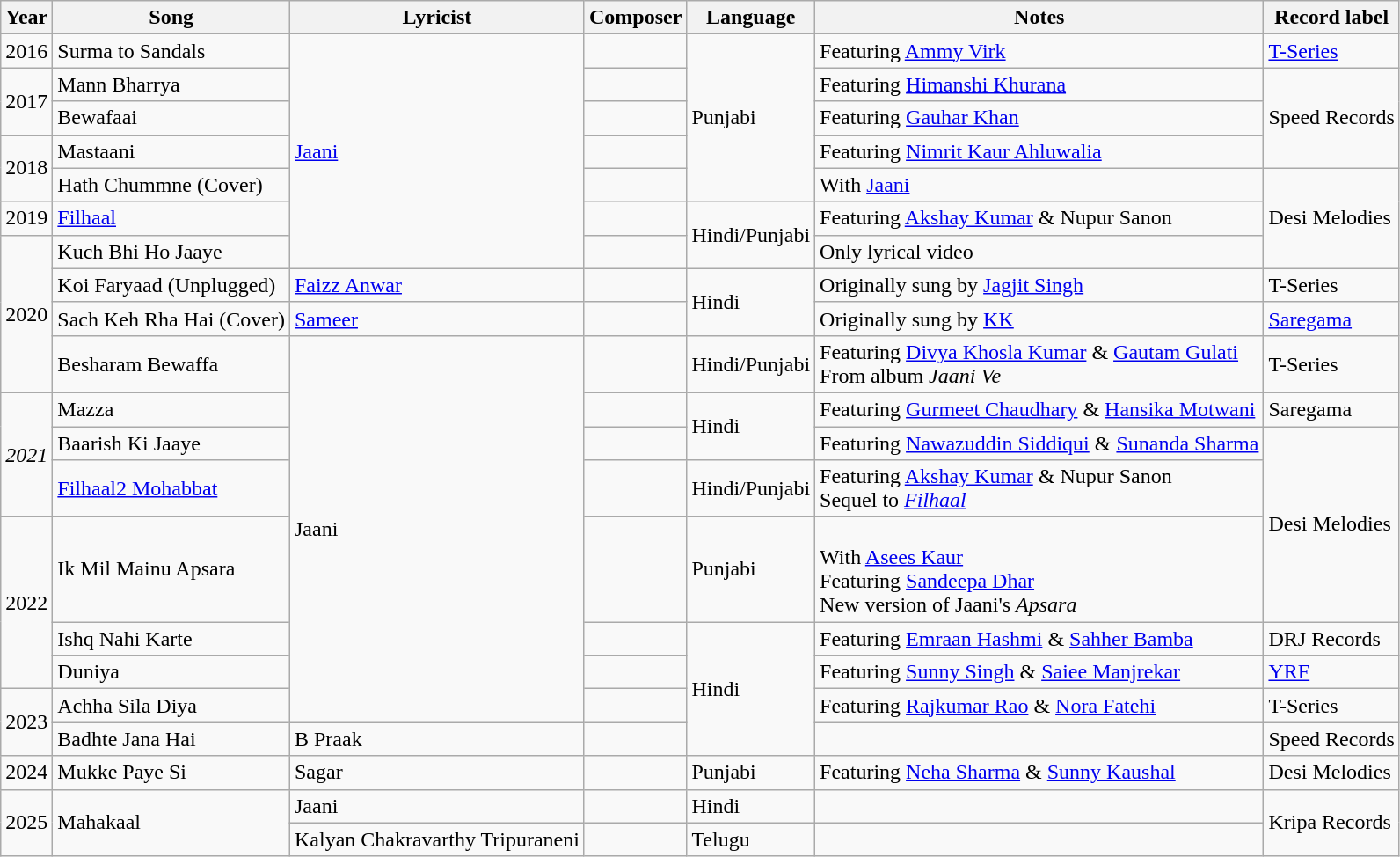<table class="wikitable sortable">
<tr>
<th>Year</th>
<th>Song</th>
<th>Lyricist</th>
<th>Composer</th>
<th>Language</th>
<th>Notes</th>
<th>Record label</th>
</tr>
<tr>
<td rowspan=1">2016</td>
<td>Surma to Sandals</td>
<td rowspan="7"><a href='#'>Jaani</a></td>
<td></td>
<td rowspan="5">Punjabi</td>
<td>Featuring <a href='#'>Ammy Virk</a></td>
<td rowspan="1"><a href='#'>T-Series</a></td>
</tr>
<tr>
<td rowspan="2">2017</td>
<td>Mann Bharrya</td>
<td></td>
<td>Featuring <a href='#'>Himanshi Khurana</a></td>
<td rowspan="3">Speed Records</td>
</tr>
<tr>
<td>Bewafaai</td>
<td></td>
<td>Featuring <a href='#'>Gauhar Khan</a></td>
</tr>
<tr>
<td rowspan="2">2018</td>
<td>Mastaani</td>
<td></td>
<td>Featuring <a href='#'>Nimrit Kaur Ahluwalia</a></td>
</tr>
<tr>
<td>Hath Chummne (Cover)</td>
<td></td>
<td>With <a href='#'>Jaani</a></td>
<td rowspan="3">Desi Melodies</td>
</tr>
<tr>
<td>2019</td>
<td><a href='#'>Filhaal</a></td>
<td></td>
<td rowspan="2">Hindi/Punjabi</td>
<td>Featuring <a href='#'>Akshay Kumar</a> & Nupur Sanon</td>
</tr>
<tr>
<td rowspan="4">2020</td>
<td>Kuch Bhi Ho Jaaye</td>
<td></td>
<td>Only lyrical video</td>
</tr>
<tr>
<td>Koi Faryaad (Unplugged)</td>
<td><a href='#'>Faizz Anwar</a></td>
<td></td>
<td rowspan="2">Hindi</td>
<td>Originally sung by <a href='#'>Jagjit Singh</a></td>
<td>T-Series</td>
</tr>
<tr>
<td>Sach Keh Rha Hai (Cover)</td>
<td><a href='#'>Sameer</a></td>
<td></td>
<td>Originally sung by <a href='#'>KK</a></td>
<td><a href='#'>Saregama</a></td>
</tr>
<tr>
<td>Besharam Bewaffa</td>
<td rowspan="8">Jaani</td>
<td></td>
<td>Hindi/Punjabi</td>
<td>Featuring <a href='#'>Divya Khosla Kumar</a> & <a href='#'>Gautam Gulati</a> <br>From album <em>Jaani Ve</em></td>
<td>T-Series</td>
</tr>
<tr>
<td rowspan="3"><em>2021</em></td>
<td>Mazza</td>
<td></td>
<td rowspan="2">Hindi</td>
<td>Featuring <a href='#'>Gurmeet Chaudhary</a> & <a href='#'>Hansika Motwani</a></td>
<td>Saregama</td>
</tr>
<tr>
<td>Baarish Ki Jaaye</td>
<td></td>
<td>Featuring <a href='#'>Nawazuddin Siddiqui</a> & <a href='#'>Sunanda Sharma</a></td>
<td rowspan="3">Desi Melodies</td>
</tr>
<tr>
<td><a href='#'>Filhaal2 Mohabbat</a></td>
<td></td>
<td>Hindi/Punjabi</td>
<td>Featuring <a href='#'>Akshay Kumar</a> & Nupur Sanon<br>Sequel to <a href='#'><em>Filhaal</em></a></td>
</tr>
<tr>
<td rowspan="3">2022</td>
<td>Ik Mil Mainu Apsara</td>
<td></td>
<td>Punjabi</td>
<td><br>With <a href='#'>Asees Kaur</a><br>Featuring <a href='#'>Sandeepa Dhar</a><br>New version of Jaani's <em>Apsara</em></td>
</tr>
<tr>
<td>Ishq Nahi Karte</td>
<td></td>
<td rowspan="4">Hindi</td>
<td>Featuring <a href='#'>Emraan Hashmi</a> & <a href='#'>Sahher Bamba</a></td>
<td>DRJ Records</td>
</tr>
<tr>
<td>Duniya</td>
<td></td>
<td>Featuring <a href='#'>Sunny Singh</a> & <a href='#'>Saiee Manjrekar</a></td>
<td><a href='#'>YRF</a></td>
</tr>
<tr>
<td rowspan="2">2023</td>
<td>Achha Sila Diya</td>
<td></td>
<td>Featuring <a href='#'>Rajkumar Rao</a> & <a href='#'>Nora Fatehi</a></td>
<td>T-Series</td>
</tr>
<tr>
<td>Badhte Jana Hai</td>
<td>B Praak</td>
<td></td>
<td></td>
<td>Speed Records</td>
</tr>
<tr>
<td>2024</td>
<td>Mukke Paye Si</td>
<td>Sagar</td>
<td></td>
<td>Punjabi</td>
<td>Featuring <a href='#'>Neha Sharma</a> & <a href='#'>Sunny Kaushal</a></td>
<td>Desi Melodies</td>
</tr>
<tr>
<td rowspan="2">2025</td>
<td rowspan="2">Mahakaal</td>
<td>Jaani</td>
<td></td>
<td>Hindi</td>
<td></td>
<td rowspan="2">Kripa Records</td>
</tr>
<tr>
<td>Kalyan Chakravarthy Tripuraneni</td>
<td></td>
<td>Telugu</td>
<td></td>
</tr>
</table>
